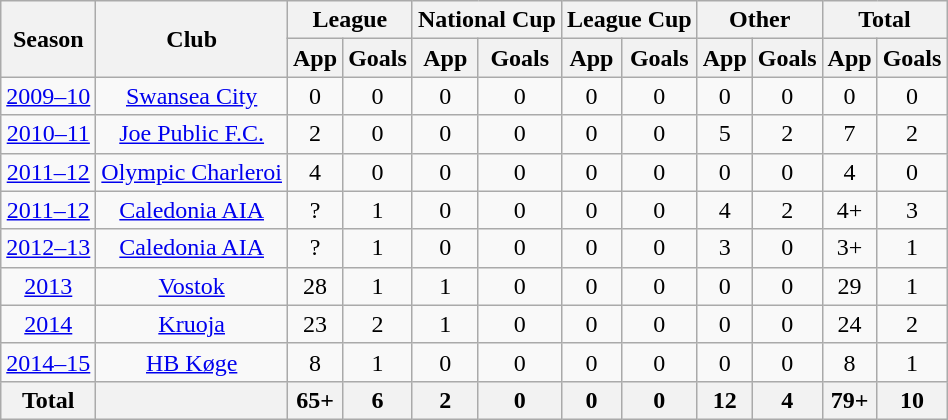<table class="wikitable">
<tr>
<th rowspan=2>Season</th>
<th rowspan=2>Club</th>
<th colspan=2>League</th>
<th colspan=2>National Cup</th>
<th colspan=2>League Cup</th>
<th colspan=2>Other</th>
<th colspan=2>Total</th>
</tr>
<tr>
<th>App</th>
<th>Goals</th>
<th>App</th>
<th>Goals</th>
<th>App</th>
<th>Goals</th>
<th>App</th>
<th>Goals</th>
<th>App</th>
<th>Goals</th>
</tr>
<tr align=center>
<td><a href='#'>2009–10</a></td>
<td><a href='#'>Swansea City</a></td>
<td>0</td>
<td>0</td>
<td>0</td>
<td>0</td>
<td>0</td>
<td>0</td>
<td>0</td>
<td>0</td>
<td>0</td>
<td>0</td>
</tr>
<tr align=center>
<td><a href='#'>2010–11</a></td>
<td><a href='#'>Joe Public F.C.</a></td>
<td>2</td>
<td>0</td>
<td>0</td>
<td>0</td>
<td>0</td>
<td>0</td>
<td>5</td>
<td>2</td>
<td>7</td>
<td>2</td>
</tr>
<tr align=center>
<td><a href='#'>2011–12</a></td>
<td><a href='#'>Olympic Charleroi</a></td>
<td>4</td>
<td>0</td>
<td>0</td>
<td>0</td>
<td>0</td>
<td>0</td>
<td>0</td>
<td>0</td>
<td>4</td>
<td>0</td>
</tr>
<tr align=center>
<td><a href='#'>2011–12</a></td>
<td><a href='#'>Caledonia AIA</a></td>
<td>?</td>
<td>1</td>
<td>0</td>
<td>0</td>
<td>0</td>
<td>0</td>
<td>4</td>
<td>2</td>
<td>4+</td>
<td>3</td>
</tr>
<tr align=center>
<td><a href='#'>2012–13</a></td>
<td><a href='#'>Caledonia AIA</a></td>
<td>?</td>
<td>1</td>
<td>0</td>
<td>0</td>
<td>0</td>
<td>0</td>
<td>3</td>
<td>0</td>
<td>3+</td>
<td>1</td>
</tr>
<tr align=center>
<td><a href='#'>2013</a></td>
<td><a href='#'>Vostok</a></td>
<td>28</td>
<td>1</td>
<td>1</td>
<td>0</td>
<td>0</td>
<td>0</td>
<td>0</td>
<td>0</td>
<td>29</td>
<td>1</td>
</tr>
<tr align=center>
<td><a href='#'>2014</a></td>
<td><a href='#'>Kruoja</a></td>
<td>23</td>
<td>2</td>
<td>1</td>
<td>0</td>
<td>0</td>
<td>0</td>
<td>0</td>
<td>0</td>
<td>24</td>
<td>2</td>
</tr>
<tr align=center>
<td><a href='#'>2014–15</a></td>
<td><a href='#'>HB Køge</a></td>
<td>8</td>
<td>1</td>
<td>0</td>
<td>0</td>
<td>0</td>
<td>0</td>
<td>0</td>
<td>0</td>
<td>8</td>
<td>1</td>
</tr>
<tr align=center>
<th>Total</th>
<th></th>
<th>65+</th>
<th>6</th>
<th>2</th>
<th>0</th>
<th>0</th>
<th>0</th>
<th>12</th>
<th>4</th>
<th>79+</th>
<th>10</th>
</tr>
</table>
